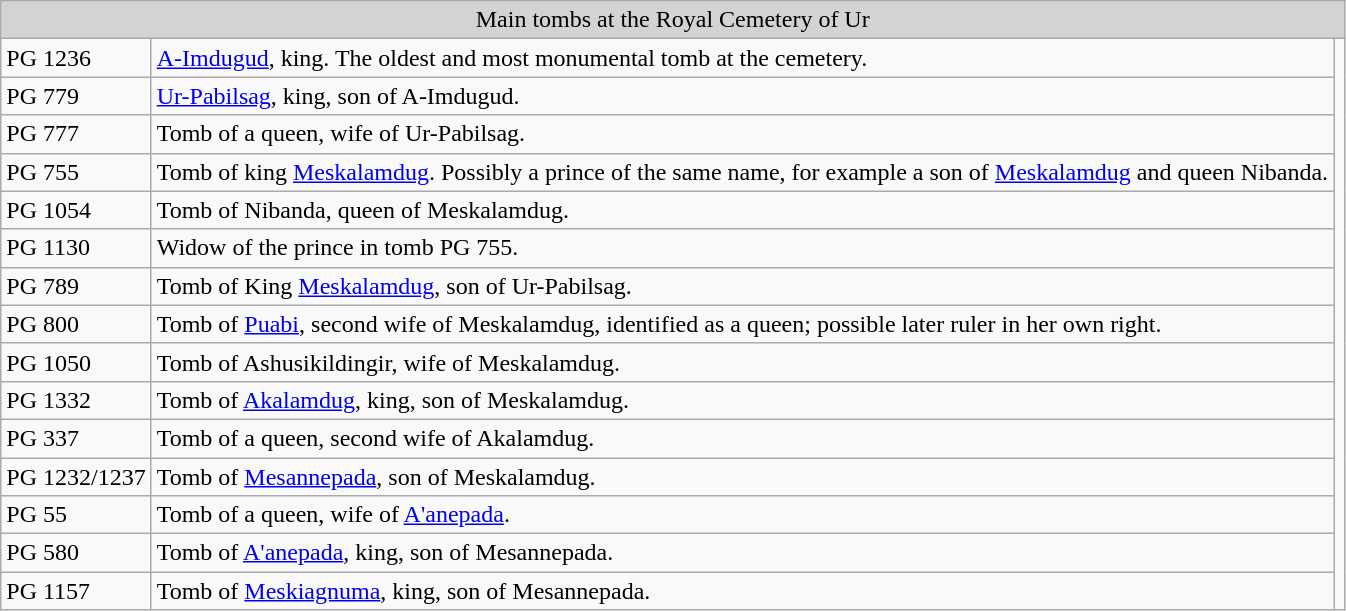<table class="wikitable" align="center" style="margin-left: 1em;" style="font-size: 80%;">
<tr>
<td colspan="3" align="center" cellspacing="0" style="background:lightgrey; color:black">Main tombs at the Royal Cemetery of Ur</td>
</tr>
<tr>
<td>PG 1236</td>
<td><a href='#'>A-Imdugud</a>, king. The oldest and most monumental tomb at the cemetery.</td>
<td rowspan="15"></td>
</tr>
<tr>
<td>PG 779</td>
<td><a href='#'>Ur-Pabilsag</a>, king, son of A-Imdugud.</td>
</tr>
<tr>
<td>PG 777</td>
<td>Tomb of a queen, wife of Ur-Pabilsag.</td>
</tr>
<tr>
<td>PG 755</td>
<td>Tomb of king <a href='#'>Meskalamdug</a>. Possibly a prince of the same name, for example a son of <a href='#'>Meskalamdug</a> and queen Nibanda.</td>
</tr>
<tr>
<td>PG 1054</td>
<td>Tomb of Nibanda, queen of Meskalamdug.</td>
</tr>
<tr>
<td>PG 1130</td>
<td>Widow of the prince in tomb PG 755.</td>
</tr>
<tr>
<td>PG 789</td>
<td>Tomb of King <a href='#'>Meskalamdug</a>, son of Ur-Pabilsag.</td>
</tr>
<tr>
<td>PG 800</td>
<td>Tomb of <a href='#'>Puabi</a>, second wife of Meskalamdug, identified as a queen; possible later ruler in her own right.</td>
</tr>
<tr>
<td>PG 1050</td>
<td>Tomb of Ashusikildingir, wife of Meskalamdug.</td>
</tr>
<tr>
<td>PG 1332</td>
<td>Tomb of <a href='#'>Akalamdug</a>, king, son of Meskalamdug.</td>
</tr>
<tr>
<td>PG 337</td>
<td>Tomb of a queen, second wife of Akalamdug.</td>
</tr>
<tr>
<td>PG 1232/1237</td>
<td>Tomb of <a href='#'>Mesannepada</a>, son of Meskalamdug.</td>
</tr>
<tr>
<td>PG 55</td>
<td>Tomb of a queen, wife of <a href='#'>A'anepada</a>.</td>
</tr>
<tr>
<td>PG 580</td>
<td>Tomb of <a href='#'>A'anepada</a>, king, son of Mesannepada.</td>
</tr>
<tr>
<td>PG 1157</td>
<td>Tomb of <a href='#'>Meskiagnuma</a>, king, son of Mesannepada.</td>
</tr>
</table>
